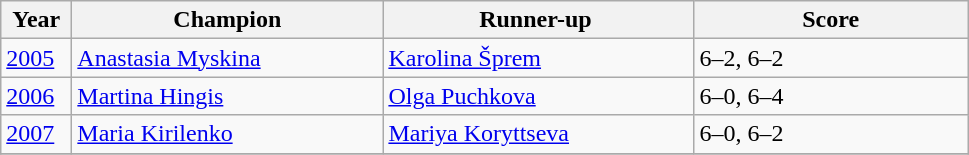<table class="wikitable">
<tr>
<th>Year</th>
<th width="200">Champion</th>
<th width="200">Runner-up </th>
<th width="175">Score</th>
</tr>
<tr>
<td><a href='#'>2005</a></td>
<td> <a href='#'>Anastasia Myskina</a></td>
<td> <a href='#'>Karolina Šprem</a></td>
<td>6–2, 6–2</td>
</tr>
<tr>
<td><a href='#'>2006</a>  </td>
<td> <a href='#'>Martina Hingis</a></td>
<td> <a href='#'>Olga Puchkova</a></td>
<td>6–0, 6–4</td>
</tr>
<tr>
<td><a href='#'>2007</a></td>
<td> <a href='#'>Maria Kirilenko</a></td>
<td> <a href='#'>Mariya Koryttseva</a></td>
<td>6–0, 6–2</td>
</tr>
<tr>
</tr>
</table>
